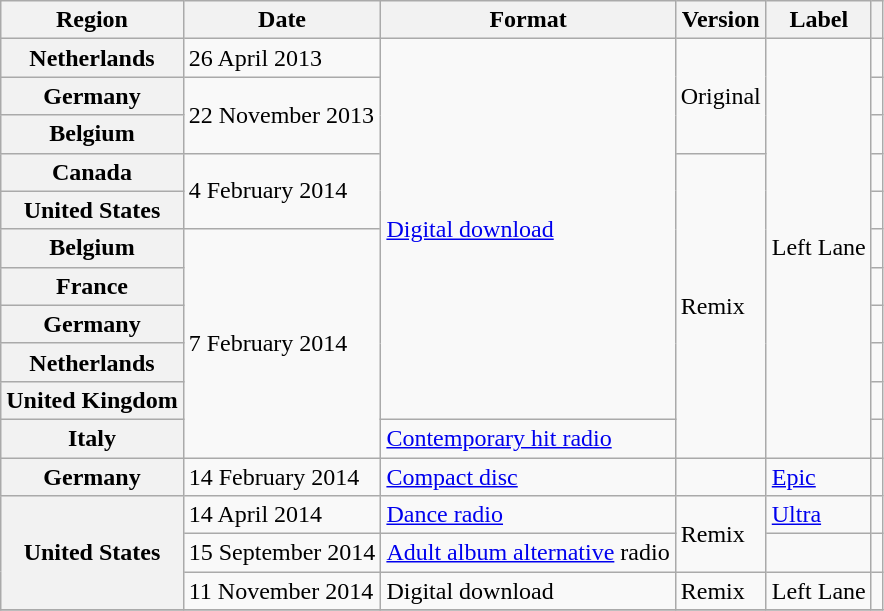<table class="wikitable plainrowheaders">
<tr>
<th>Region</th>
<th>Date</th>
<th>Format</th>
<th>Version</th>
<th>Label</th>
<th></th>
</tr>
<tr>
<th scope="row">Netherlands</th>
<td rowspan="1">26 April 2013</td>
<td rowspan="10"><a href='#'>Digital download</a></td>
<td rowspan="3">Original</td>
<td rowspan="11">Left Lane</td>
<td align="center"></td>
</tr>
<tr>
<th scope="row">Germany</th>
<td rowspan="2">22 November 2013</td>
<td align="center"></td>
</tr>
<tr>
<th scope="row">Belgium</th>
<td align="center"></td>
</tr>
<tr>
<th scope="row">Canada</th>
<td rowspan="2">4 February 2014</td>
<td rowspan="8">Remix</td>
<td align="center"></td>
</tr>
<tr>
<th scope="row">United States</th>
<td align="center"></td>
</tr>
<tr>
<th scope="row">Belgium</th>
<td rowspan="6">7 February 2014</td>
<td align="center"></td>
</tr>
<tr>
<th scope="row">France</th>
<td align="center"></td>
</tr>
<tr>
<th scope="row">Germany</th>
<td align="center"></td>
</tr>
<tr>
<th scope="row">Netherlands</th>
<td align="center"></td>
</tr>
<tr>
<th scope="row">United Kingdom</th>
<td align="center"></td>
</tr>
<tr>
<th scope="row">Italy</th>
<td><a href='#'>Contemporary hit radio</a></td>
<td align="center"></td>
</tr>
<tr>
<th scope="row">Germany</th>
<td>14 February 2014</td>
<td><a href='#'>Compact disc</a></td>
<td></td>
<td><a href='#'>Epic</a></td>
<td align="center"></td>
</tr>
<tr>
<th scope="row" rowspan="3">United States</th>
<td>14 April 2014</td>
<td><a href='#'>Dance radio</a></td>
<td rowspan="2">Remix</td>
<td><a href='#'>Ultra</a></td>
<td align="center"></td>
</tr>
<tr>
<td>15 September 2014</td>
<td><a href='#'>Adult album alternative</a> radio</td>
<td></td>
<td align="center"></td>
</tr>
<tr>
<td>11 November 2014</td>
<td>Digital download</td>
<td>Remix<br></td>
<td>Left Lane</td>
<td align="center"></td>
</tr>
<tr>
</tr>
</table>
